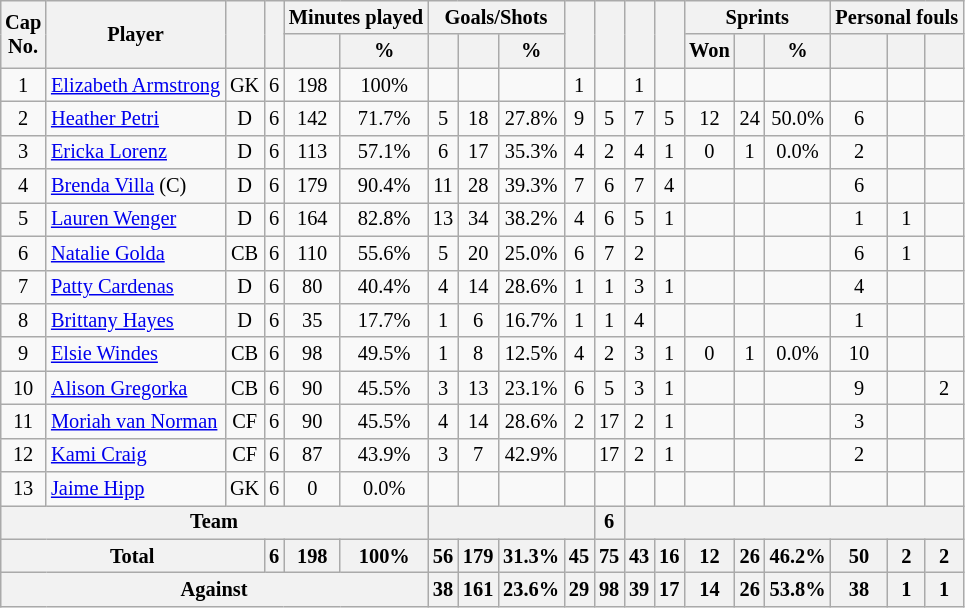<table class="wikitable sortable" style="text-align: center; font-size: 85%; margin-left: 1em;">
<tr>
<th rowspan="2">Cap<br>No.</th>
<th rowspan="2">Player</th>
<th rowspan="2"></th>
<th rowspan="2"></th>
<th colspan="2">Minutes played</th>
<th colspan="3">Goals/Shots</th>
<th rowspan="2"></th>
<th rowspan="2"></th>
<th rowspan="2"></th>
<th rowspan="2"></th>
<th colspan="3">Sprints</th>
<th colspan="3">Personal fouls</th>
</tr>
<tr>
<th></th>
<th>%</th>
<th></th>
<th></th>
<th>%</th>
<th>Won</th>
<th></th>
<th>%</th>
<th></th>
<th></th>
<th></th>
</tr>
<tr>
<td>1</td>
<td style="text-align: left;" data-sort-value="Armstrong, Elizabeth"><a href='#'>Elizabeth Armstrong</a></td>
<td>GK</td>
<td>6</td>
<td>198</td>
<td>100%</td>
<td></td>
<td></td>
<td></td>
<td>1</td>
<td></td>
<td>1</td>
<td></td>
<td></td>
<td></td>
<td></td>
<td></td>
<td></td>
<td></td>
</tr>
<tr>
<td>2</td>
<td style="text-align: left;" data-sort-value="Petri, Heather"><a href='#'>Heather Petri</a></td>
<td>D</td>
<td>6</td>
<td>142</td>
<td>71.7%</td>
<td>5</td>
<td>18</td>
<td>27.8%</td>
<td>9</td>
<td>5</td>
<td>7</td>
<td>5</td>
<td>12</td>
<td>24</td>
<td>50.0%</td>
<td>6</td>
<td></td>
<td></td>
</tr>
<tr>
<td>3</td>
<td style="text-align: left;" data-sort-value="Lorenz, Ericka"><a href='#'>Ericka Lorenz</a></td>
<td>D</td>
<td>6</td>
<td>113</td>
<td>57.1%</td>
<td>6</td>
<td>17</td>
<td>35.3%</td>
<td>4</td>
<td>2</td>
<td>4</td>
<td>1</td>
<td>0</td>
<td>1</td>
<td>0.0%</td>
<td>2</td>
<td></td>
<td></td>
</tr>
<tr>
<td>4</td>
<td style="text-align: left;" data-sort-value="Villa, Brenda"><a href='#'>Brenda Villa</a> (C)</td>
<td>D</td>
<td>6</td>
<td>179</td>
<td>90.4%</td>
<td>11</td>
<td>28</td>
<td>39.3%</td>
<td>7</td>
<td>6</td>
<td>7</td>
<td>4</td>
<td></td>
<td></td>
<td></td>
<td>6</td>
<td></td>
<td></td>
</tr>
<tr>
<td>5</td>
<td style="text-align: left;" data-sort-value="Wenger, Lauren"><a href='#'>Lauren Wenger</a></td>
<td>D</td>
<td>6</td>
<td>164</td>
<td>82.8%</td>
<td>13</td>
<td>34</td>
<td>38.2%</td>
<td>4</td>
<td>6</td>
<td>5</td>
<td>1</td>
<td></td>
<td></td>
<td></td>
<td>1</td>
<td>1</td>
<td></td>
</tr>
<tr>
<td>6</td>
<td style="text-align: left;" data-sort-value="Golda, Natalie"><a href='#'>Natalie Golda</a></td>
<td>CB</td>
<td>6</td>
<td>110</td>
<td>55.6%</td>
<td>5</td>
<td>20</td>
<td>25.0%</td>
<td>6</td>
<td>7</td>
<td>2</td>
<td></td>
<td></td>
<td></td>
<td></td>
<td>6</td>
<td>1</td>
<td></td>
</tr>
<tr>
<td>7</td>
<td style="text-align: left;" data-sort-value="Cardenas, Patty"><a href='#'>Patty Cardenas</a></td>
<td>D</td>
<td>6</td>
<td>80</td>
<td>40.4%</td>
<td>4</td>
<td>14</td>
<td>28.6%</td>
<td>1</td>
<td>1</td>
<td>3</td>
<td>1</td>
<td></td>
<td></td>
<td></td>
<td>4</td>
<td></td>
<td></td>
</tr>
<tr>
<td>8</td>
<td style="text-align: left;" data-sort-value="Hayes, Brittany"><a href='#'>Brittany Hayes</a></td>
<td>D</td>
<td>6</td>
<td>35</td>
<td>17.7%</td>
<td>1</td>
<td>6</td>
<td>16.7%</td>
<td>1</td>
<td>1</td>
<td>4</td>
<td></td>
<td></td>
<td></td>
<td></td>
<td>1</td>
<td></td>
<td></td>
</tr>
<tr>
<td>9</td>
<td style="text-align: left;" data-sort-value="Windes, Elsie"><a href='#'>Elsie Windes</a></td>
<td>CB</td>
<td>6</td>
<td>98</td>
<td>49.5%</td>
<td>1</td>
<td>8</td>
<td>12.5%</td>
<td>4</td>
<td>2</td>
<td>3</td>
<td>1</td>
<td>0</td>
<td>1</td>
<td>0.0%</td>
<td>10</td>
<td></td>
<td></td>
</tr>
<tr>
<td>10</td>
<td style="text-align: left;" data-sort-value="Gregorka, Alison"><a href='#'>Alison Gregorka</a></td>
<td>CB</td>
<td>6</td>
<td>90</td>
<td>45.5%</td>
<td>3</td>
<td>13</td>
<td>23.1%</td>
<td>6</td>
<td>5</td>
<td>3</td>
<td>1</td>
<td></td>
<td></td>
<td></td>
<td>9</td>
<td></td>
<td>2</td>
</tr>
<tr>
<td>11</td>
<td style="text-align: left;" data-sort-value="van Norman, Moriah"><a href='#'>Moriah van Norman</a></td>
<td>CF</td>
<td>6</td>
<td>90</td>
<td>45.5%</td>
<td>4</td>
<td>14</td>
<td>28.6%</td>
<td>2</td>
<td>17</td>
<td>2</td>
<td>1</td>
<td></td>
<td></td>
<td></td>
<td>3</td>
<td></td>
<td></td>
</tr>
<tr>
<td>12</td>
<td style="text-align: left;" data-sort-value="Craig, Kami"><a href='#'>Kami Craig</a></td>
<td>CF</td>
<td>6</td>
<td>87</td>
<td>43.9%</td>
<td>3</td>
<td>7</td>
<td>42.9%</td>
<td></td>
<td>17</td>
<td>2</td>
<td>1</td>
<td></td>
<td></td>
<td></td>
<td>2</td>
<td></td>
<td></td>
</tr>
<tr>
<td>13</td>
<td style="text-align: left;" data-sort-value="Hipp, Jaime"><a href='#'>Jaime Hipp</a></td>
<td>GK</td>
<td>6</td>
<td>0</td>
<td>0.0%</td>
<td></td>
<td></td>
<td></td>
<td></td>
<td></td>
<td></td>
<td></td>
<td></td>
<td></td>
<td></td>
<td></td>
<td></td>
<td></td>
</tr>
<tr>
<th colspan="6">Team</th>
<th colspan="4"></th>
<th>6</th>
<th colspan="8"></th>
</tr>
<tr>
<th colspan="3">Total</th>
<th>6</th>
<th>198</th>
<th>100%</th>
<th>56</th>
<th>179</th>
<th>31.3%</th>
<th>45</th>
<th>75</th>
<th>43</th>
<th>16</th>
<th>12</th>
<th>26</th>
<th>46.2%</th>
<th>50</th>
<th>2</th>
<th>2</th>
</tr>
<tr>
<th colspan="6">Against</th>
<th>38</th>
<th>161</th>
<th>23.6%</th>
<th>29</th>
<th>98</th>
<th>39</th>
<th>17</th>
<th>14</th>
<th>26</th>
<th>53.8%</th>
<th>38</th>
<th>1</th>
<th>1</th>
</tr>
</table>
